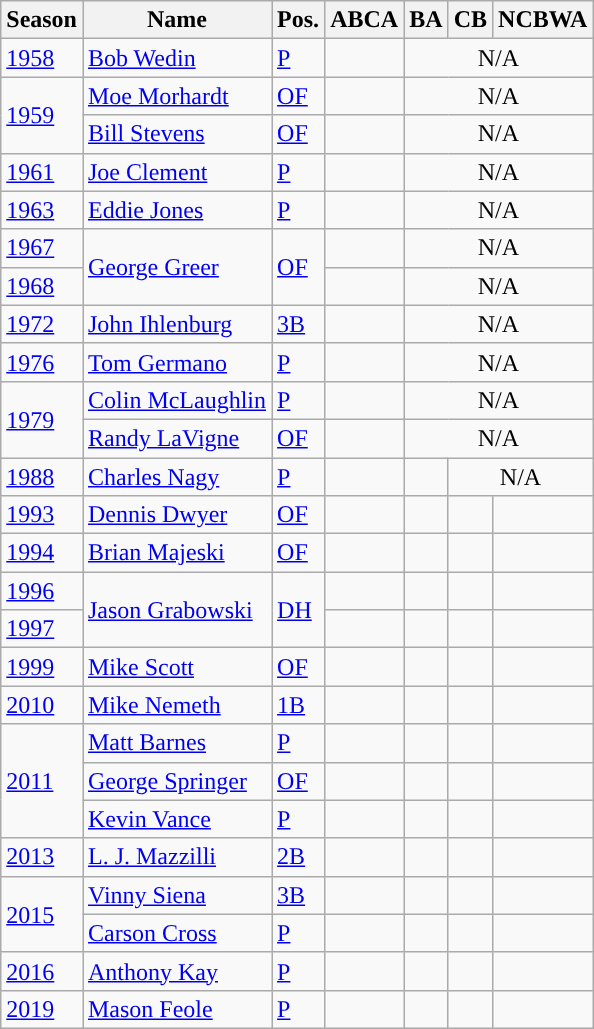<table class=wikitable>
<tr>
<th width=px>Season</th>
<th width=px>Name</th>
<th width=px>Pos.</th>
<th width=px>ABCA</th>
<th width=px>BA</th>
<th width=px>CB</th>
<th width=px>NCBWA</th>
</tr>
<tr>
<td><a href='#'>1958</a></td>
<td><a href='#'>Bob Wedin</a></td>
<td><a href='#'>P</a></td>
<td></td>
<td colspan=3 style="text-align:center;">N/A</td>
</tr>
<tr>
<td rowspan=2><a href='#'>1959</a></td>
<td><a href='#'>Moe Morhardt</a></td>
<td><a href='#'>OF</a></td>
<td></td>
<td colspan=3 style="text-align:center;">N/A</td>
</tr>
<tr>
<td><a href='#'>Bill Stevens</a></td>
<td><a href='#'>OF</a></td>
<td></td>
<td colspan=3 style="text-align:center;">N/A</td>
</tr>
<tr>
<td><a href='#'>1961</a></td>
<td><a href='#'>Joe Clement</a></td>
<td><a href='#'>P</a></td>
<td></td>
<td colspan=3 style="text-align:center;">N/A</td>
</tr>
<tr>
<td><a href='#'>1963</a></td>
<td><a href='#'>Eddie Jones</a></td>
<td><a href='#'>P</a></td>
<td></td>
<td colspan=3 style="text-align:center;">N/A</td>
</tr>
<tr>
<td><a href='#'>1967</a></td>
<td rowspan=2><a href='#'>George Greer</a></td>
<td rowspan=2><a href='#'>OF</a></td>
<td></td>
<td colspan=3 style="text-align:center;">N/A</td>
</tr>
<tr>
<td><a href='#'>1968</a></td>
<td></td>
<td colspan=3 style="text-align:center;">N/A</td>
</tr>
<tr>
<td><a href='#'>1972</a></td>
<td><a href='#'>John Ihlenburg</a></td>
<td><a href='#'>3B</a></td>
<td></td>
<td colspan=3 style="text-align:center;">N/A</td>
</tr>
<tr>
<td><a href='#'>1976</a></td>
<td><a href='#'>Tom Germano</a></td>
<td><a href='#'>P</a></td>
<td></td>
<td colspan=3 style="text-align:center;">N/A</td>
</tr>
<tr>
<td rowspan=2><a href='#'>1979</a></td>
<td><a href='#'>Colin McLaughlin</a></td>
<td><a href='#'>P</a></td>
<td></td>
<td colspan=3 style="text-align:center;">N/A</td>
</tr>
<tr>
<td><a href='#'>Randy LaVigne</a></td>
<td><a href='#'>OF</a></td>
<td></td>
<td colspan=3 style="text-align:center;">N/A</td>
</tr>
<tr>
<td><a href='#'>1988</a></td>
<td><a href='#'>Charles Nagy</a></td>
<td><a href='#'>P</a></td>
<td></td>
<td></td>
<td colspan=2 style="text-align:center;">N/A</td>
</tr>
<tr>
<td><a href='#'>1993</a></td>
<td><a href='#'>Dennis Dwyer</a></td>
<td><a href='#'>OF</a></td>
<td></td>
<td></td>
<td></td>
<td></td>
</tr>
<tr>
<td><a href='#'>1994</a></td>
<td><a href='#'>Brian Majeski</a></td>
<td><a href='#'>OF</a></td>
<td></td>
<td></td>
<td></td>
<td></td>
</tr>
<tr>
<td><a href='#'>1996</a></td>
<td rowspan=2><a href='#'>Jason Grabowski</a></td>
<td rowspan=2><a href='#'>DH</a></td>
<td></td>
<td></td>
<td></td>
<td></td>
</tr>
<tr>
<td><a href='#'>1997</a></td>
<td></td>
<td></td>
<td></td>
<td></td>
</tr>
<tr>
<td><a href='#'>1999</a></td>
<td><a href='#'>Mike Scott</a></td>
<td><a href='#'>OF</a></td>
<td></td>
<td></td>
<td></td>
<td></td>
</tr>
<tr>
<td><a href='#'>2010</a></td>
<td><a href='#'>Mike Nemeth</a></td>
<td><a href='#'>1B</a></td>
<td></td>
<td></td>
<td></td>
<td></td>
</tr>
<tr>
<td rowspan=3><a href='#'>2011</a></td>
<td><a href='#'>Matt Barnes</a></td>
<td><a href='#'>P</a></td>
<td></td>
<td></td>
<td></td>
<td></td>
</tr>
<tr>
<td><a href='#'>George Springer</a></td>
<td><a href='#'>OF</a></td>
<td></td>
<td></td>
<td></td>
<td></td>
</tr>
<tr>
<td><a href='#'>Kevin Vance</a></td>
<td><a href='#'>P</a></td>
<td></td>
<td></td>
<td></td>
<td></td>
</tr>
<tr>
<td><a href='#'>2013</a></td>
<td><a href='#'>L. J. Mazzilli</a></td>
<td><a href='#'>2B</a></td>
<td></td>
<td></td>
<td></td>
<td></td>
</tr>
<tr>
<td rowspan=2><a href='#'>2015</a></td>
<td><a href='#'>Vinny Siena</a></td>
<td><a href='#'>3B</a></td>
<td></td>
<td></td>
<td></td>
<td></td>
</tr>
<tr>
<td><a href='#'>Carson Cross</a></td>
<td><a href='#'>P</a></td>
<td></td>
<td></td>
<td></td>
<td></td>
</tr>
<tr>
<td><a href='#'>2016</a></td>
<td><a href='#'>Anthony Kay</a></td>
<td><a href='#'>P</a></td>
<td></td>
<td></td>
<td></td>
<td></td>
</tr>
<tr>
<td><a href='#'>2019</a></td>
<td><a href='#'>Mason Feole</a></td>
<td><a href='#'>P</a></td>
<td></td>
<td></td>
<td></td>
<td></td>
</tr>
</table>
